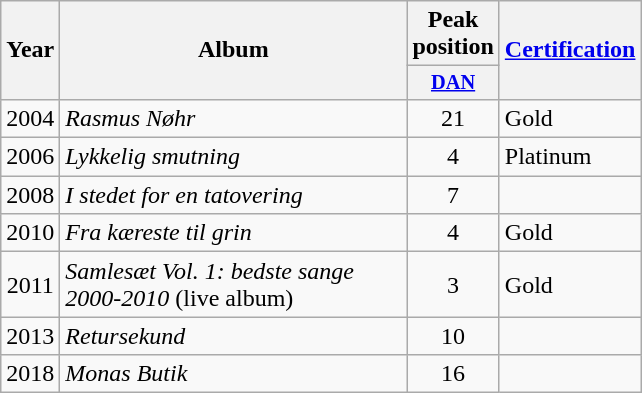<table class="wikitable plainrowheaders" style="text-align:center;" border="1">
<tr>
<th scope="col" rowspan="2" style="width:2em;">Year</th>
<th scope="col" rowspan="2" style="width:14em;">Album</th>
<th scope="col" colspan="1" style="width:3em;">Peak <br>position</th>
<th scope="col" rowspan="2" style="width:5em;"><a href='#'>Certification</a></th>
</tr>
<tr>
<th scope="col" style="width:3em;font-size:85%;"><a href='#'>DAN</a></th>
</tr>
<tr>
<td>2004</td>
<td style="text-align:left;"><em>Rasmus Nøhr</em></td>
<td>21</td>
<td style="text-align:left;">Gold</td>
</tr>
<tr>
<td>2006</td>
<td style="text-align:left;"><em>Lykkelig smutning</em></td>
<td>4</td>
<td style="text-align:left;">Platinum</td>
</tr>
<tr>
<td>2008</td>
<td style="text-align:left;"><em>I stedet for en tatovering</em></td>
<td>7</td>
<td style="text-align:left;"></td>
</tr>
<tr>
<td>2010</td>
<td style="text-align:left;"><em>Fra kæreste til grin</em></td>
<td>4</td>
<td style="text-align:left;">Gold</td>
</tr>
<tr>
<td>2011</td>
<td style="text-align:left;"><em>Samlesæt Vol. 1: bedste sange 2000-2010</em> (live album)</td>
<td>3</td>
<td style="text-align:left;">Gold</td>
</tr>
<tr>
<td>2013</td>
<td style="text-align:left;"><em>Retursekund</em></td>
<td>10</td>
<td style="text-align:left;"></td>
</tr>
<tr>
<td>2018</td>
<td style="text-align:left;"><em>Monas Butik</em></td>
<td>16</td>
<td style="text-align:left;"></td>
</tr>
</table>
